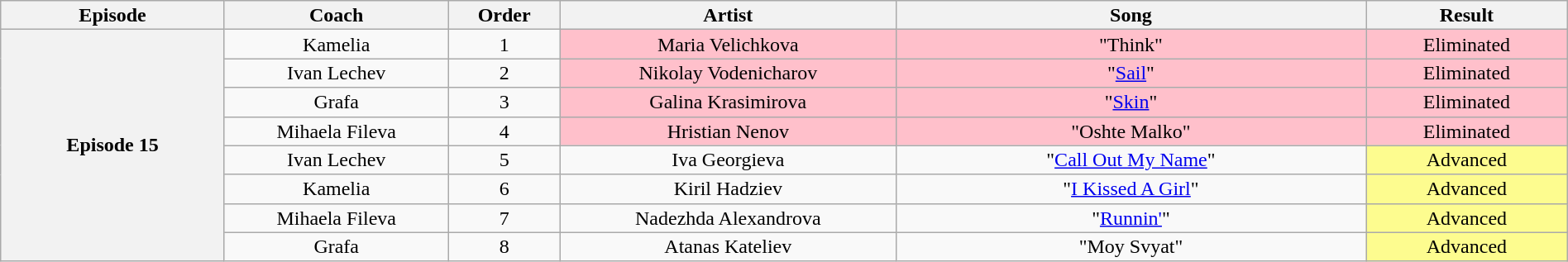<table class="wikitable" style="text-align:center; line-height:16px; width:100%;">
<tr>
<th style="width:10%;">Episode</th>
<th style="width:10%;">Coach</th>
<th style="width:05%;">Order</th>
<th style="width:15%;">Artist</th>
<th style="width:21%;">Song</th>
<th style="width:9%;">Result</th>
</tr>
<tr>
<th rowspan="8">Episode 15<br><small></small></th>
<td>Kamelia</td>
<td>1</td>
<td style="background:pink;">Maria Velichkova</td>
<td style="background:pink;">"Think"</td>
<td style="background:pink;">Eliminated</td>
</tr>
<tr>
<td>Ivan Lechev</td>
<td>2</td>
<td style="background:pink;">Nikolay Vodenicharov</td>
<td style="background:pink;">"<a href='#'>Sail</a>"</td>
<td style="background:pink;">Eliminated</td>
</tr>
<tr>
<td>Grafa</td>
<td>3</td>
<td style="background:pink;">Galina Krasimirova</td>
<td style="background:pink;">"<a href='#'>Skin</a>"</td>
<td style="background:pink;">Eliminated</td>
</tr>
<tr>
<td>Mihaela Fileva</td>
<td>4</td>
<td style="background:pink;">Hristian Nenov</td>
<td style="background:pink;">"Oshte Malko"</td>
<td style="background:pink;">Eliminated</td>
</tr>
<tr>
<td>Ivan Lechev</td>
<td>5</td>
<td>Iva Georgieva</td>
<td>"<a href='#'>Call Out My Name</a>"</td>
<td style="background:#fdfc8f;">Advanced</td>
</tr>
<tr>
<td>Kamelia</td>
<td>6</td>
<td>Kiril Hadziev</td>
<td>"<a href='#'>I Kissed A Girl</a>"</td>
<td style="background:#fdfc8f;">Advanced</td>
</tr>
<tr>
<td scope="row">Mihaela Fileva</td>
<td>7</td>
<td>Nadezhda Alexandrova</td>
<td>"<a href='#'>Runnin'</a>"</td>
<td style="background:#fdfc8f;">Advanced</td>
</tr>
<tr>
<td>Grafa</td>
<td>8</td>
<td>Atanas Kateliev</td>
<td>"Moy Svyat"</td>
<td style="background:#fdfc8f;">Advanced</td>
</tr>
</table>
